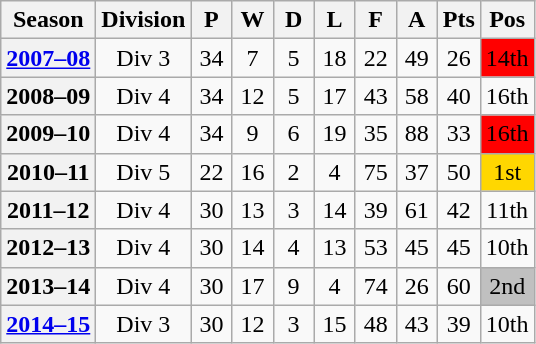<table class="wikitable sortable" style="text-align:center">
<tr>
<th rowspan="1" scope="col">Season</th>
<th scope="col">Division</th>
<th width="20" scope="col">P</th>
<th width="20" scope="col">W</th>
<th width="20" scope="col">D</th>
<th width="20" scope="col">L</th>
<th width="20" scope="col">F</th>
<th width="20" scope="col">A</th>
<th width="20" scope="col">Pts</th>
<th scope="col">Pos</th>
</tr>
<tr>
<th scope="row"><a href='#'>2007–08</a></th>
<td style="text-align:center">Div 3</td>
<td>34</td>
<td>7</td>
<td>5</td>
<td>18</td>
<td>22</td>
<td>49</td>
<td>26</td>
<td style="background-color:#FF0000">14th</td>
</tr>
<tr>
<th scope="row">2008–09</th>
<td style="text-align:center">Div 4</td>
<td>34</td>
<td>12</td>
<td>5</td>
<td>17</td>
<td>43</td>
<td>58</td>
<td>40</td>
<td style="text-align:center">16th</td>
</tr>
<tr>
<th scope="row">2009–10</th>
<td style="text-align:center">Div 4</td>
<td>34</td>
<td>9</td>
<td>6</td>
<td>19</td>
<td>35</td>
<td>88</td>
<td>33</td>
<td style="background-color:#FF0000">16th</td>
</tr>
<tr>
<th scope="row">2010–11</th>
<td style="text-align:center">Div 5</td>
<td>22</td>
<td>16</td>
<td>2</td>
<td>4</td>
<td>75</td>
<td>37</td>
<td>50</td>
<td style="background-color:gold">1st</td>
</tr>
<tr>
<th scope="row">2011–12</th>
<td style="text-align:center">Div 4</td>
<td>30</td>
<td>13</td>
<td>3</td>
<td>14</td>
<td>39</td>
<td>61</td>
<td>42</td>
<td style="text-align:center">11th</td>
</tr>
<tr>
<th scope="row">2012–13</th>
<td style="text-align:center">Div 4</td>
<td>30</td>
<td>14</td>
<td>4</td>
<td>13</td>
<td>53</td>
<td>45</td>
<td>45</td>
<td style="text-align:center">10th</td>
</tr>
<tr>
<th scope="row">2013–14</th>
<td style="text-align:center">Div 4</td>
<td>30</td>
<td>17</td>
<td>9</td>
<td>4</td>
<td>74</td>
<td>26</td>
<td>60</td>
<td style="background-color:silver">2nd</td>
</tr>
<tr>
<th scope="row"><a href='#'>2014–15</a></th>
<td style="text-align:center">Div 3</td>
<td>30</td>
<td>12</td>
<td>3</td>
<td>15</td>
<td>48</td>
<td>43</td>
<td>39</td>
<td style="text-align:center">10th</td>
</tr>
</table>
